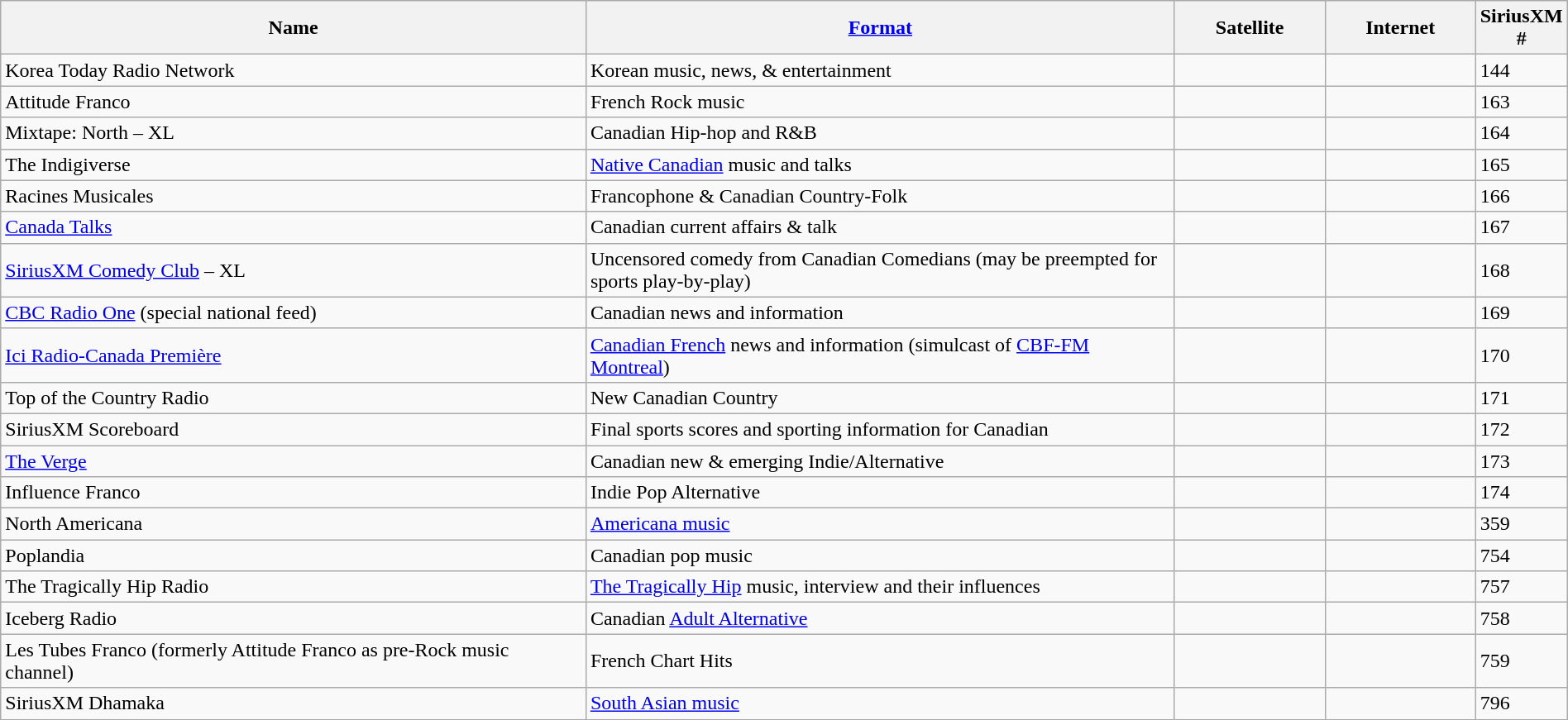<table class="wikitable sortable" style="width:100%;">
<tr>
<th width="40%">Name</th>
<th width="40%"><a href='#'>Format</a></th>
<th width="10%">Satellite</th>
<th width="10%">Internet</th>
<th width="10%">SiriusXM #</th>
</tr>
<tr>
<td>Korea Today Radio Network</td>
<td>Korean music, news, & entertainment</td>
<td></td>
<td></td>
<td>144</td>
</tr>
<tr>
<td>Attitude Franco</td>
<td>French Rock music</td>
<td></td>
<td></td>
<td>163</td>
</tr>
<tr>
<td>Mixtape: North – XL</td>
<td>Canadian Hip-hop and R&B</td>
<td></td>
<td></td>
<td>164</td>
</tr>
<tr>
<td>The Indigiverse</td>
<td><a href='#'>Native Canadian</a> music and talks</td>
<td></td>
<td></td>
<td>165</td>
</tr>
<tr>
<td>Racines Musicales</td>
<td>Francophone & Canadian Country-Folk</td>
<td></td>
<td></td>
<td>166</td>
</tr>
<tr>
<td><a href='#'>Canada Talks</a></td>
<td>Canadian current affairs & talk</td>
<td></td>
<td></td>
<td>167</td>
</tr>
<tr>
<td><a href='#'>SiriusXM Comedy Club</a> – XL</td>
<td>Uncensored comedy from Canadian Comedians (may be preempted for sports play-by-play)</td>
<td></td>
<td></td>
<td>168</td>
</tr>
<tr>
<td><a href='#'>CBC Radio One</a> (special national feed)</td>
<td>Canadian news and information</td>
<td></td>
<td></td>
<td>169</td>
</tr>
<tr>
<td><a href='#'>Ici Radio-Canada Première</a></td>
<td><a href='#'>Canadian French</a> news and information (simulcast of <a href='#'>CBF-FM</a> <a href='#'>Montreal</a>)</td>
<td></td>
<td></td>
<td>170</td>
</tr>
<tr>
<td>Top of the Country Radio</td>
<td>New Canadian Country</td>
<td></td>
<td></td>
<td>171</td>
</tr>
<tr>
<td>SiriusXM Scoreboard</td>
<td>Final sports scores and sporting information for Canadian</td>
<td></td>
<td></td>
<td>172</td>
</tr>
<tr>
<td><a href='#'>The Verge</a></td>
<td>Canadian new & emerging Indie/Alternative</td>
<td></td>
<td></td>
<td>173</td>
</tr>
<tr>
<td>Influence Franco</td>
<td>Indie Pop Alternative</td>
<td></td>
<td></td>
<td>174</td>
</tr>
<tr>
<td>North Americana</td>
<td><a href='#'>Americana music</a></td>
<td></td>
<td></td>
<td>359</td>
</tr>
<tr>
<td>Poplandia</td>
<td>Canadian pop music</td>
<td></td>
<td></td>
<td>754</td>
</tr>
<tr>
<td>The Tragically Hip Radio</td>
<td><a href='#'>The Tragically Hip</a> music, interview and their influences</td>
<td></td>
<td></td>
<td>757</td>
</tr>
<tr>
<td>Iceberg Radio</td>
<td>Canadian <a href='#'>Adult Alternative</a></td>
<td></td>
<td></td>
<td>758</td>
</tr>
<tr>
<td>Les Tubes Franco (formerly Attitude Franco as pre-Rock music channel)</td>
<td>French Chart Hits</td>
<td></td>
<td></td>
<td>759</td>
</tr>
<tr>
<td>SiriusXM Dhamaka</td>
<td><a href='#'>South Asian music</a></td>
<td></td>
<td></td>
<td>796</td>
</tr>
</table>
